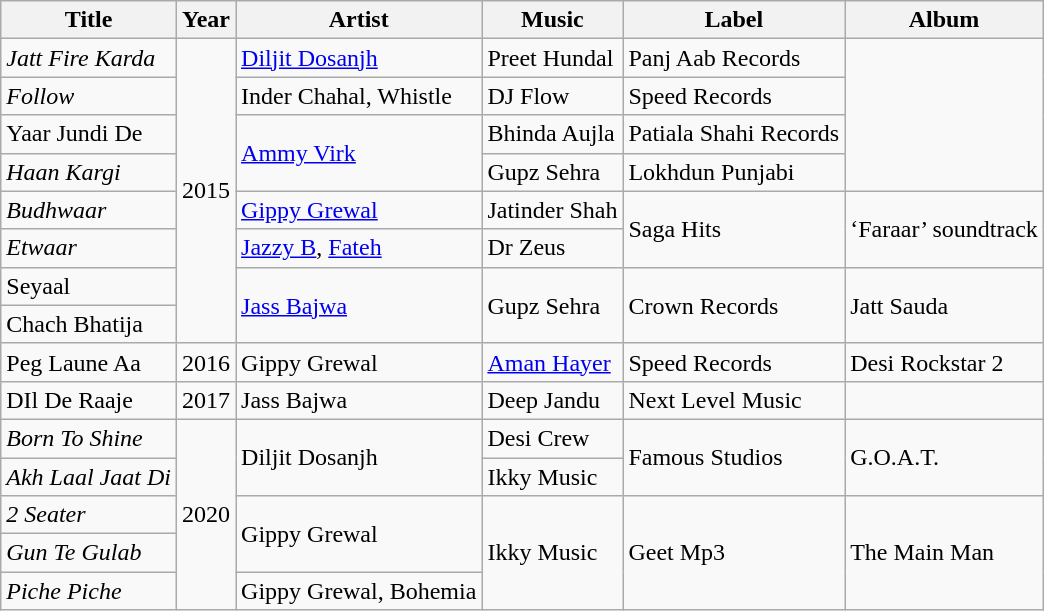<table class="wikitable">
<tr>
<th>Title</th>
<th>Year</th>
<th>Artist</th>
<th>Music</th>
<th>Label</th>
<th>Album</th>
</tr>
<tr>
<td><em>Jatt Fire Karda</em></td>
<td rowspan="8">2015</td>
<td><a href='#'>Diljit Dosanjh</a></td>
<td>Preet Hundal</td>
<td>Panj Aab Records</td>
<td rowspan="4"></td>
</tr>
<tr>
<td><em>Follow</em></td>
<td>Inder Chahal, Whistle</td>
<td>DJ Flow</td>
<td>Speed Records</td>
</tr>
<tr>
<td>Yaar Jundi De</td>
<td rowspan="2"><a href='#'>Ammy Virk</a></td>
<td>Bhinda Aujla</td>
<td>Patiala Shahi Records</td>
</tr>
<tr>
<td><em>Haan Kargi</em></td>
<td>Gupz Sehra</td>
<td>Lokhdun Punjabi</td>
</tr>
<tr>
<td><em>Budhwaar</em></td>
<td><a href='#'>Gippy Grewal</a></td>
<td>Jatinder Shah</td>
<td rowspan="2">Saga Hits</td>
<td rowspan="2">‘Faraar’ soundtrack</td>
</tr>
<tr>
<td><em>Etwaar</em></td>
<td><a href='#'>Jazzy B</a>, <a href='#'>Fateh</a></td>
<td>Dr Zeus</td>
</tr>
<tr>
<td>Seyaal</td>
<td rowspan="2"><a href='#'>Jass Bajwa</a></td>
<td rowspan="2">Gupz Sehra</td>
<td rowspan="2">Crown Records</td>
<td rowspan="2">Jatt Sauda</td>
</tr>
<tr>
<td>Chach Bhatija</td>
</tr>
<tr>
<td>Peg Laune Aa</td>
<td>2016</td>
<td>Gippy Grewal</td>
<td><a href='#'>Aman Hayer</a></td>
<td>Speed Records</td>
<td>Desi Rockstar 2</td>
</tr>
<tr>
<td>DIl De Raaje</td>
<td>2017</td>
<td>Jass Bajwa</td>
<td>Deep Jandu</td>
<td>Next Level Music</td>
<td></td>
</tr>
<tr>
<td><em>Born To Shine</em></td>
<td rowspan="5">2020</td>
<td rowspan="2">Diljit Dosanjh</td>
<td>Desi Crew</td>
<td rowspan="2">Famous Studios</td>
<td rowspan="2">G.O.A.T.</td>
</tr>
<tr>
<td><em>Akh Laal Jaat Di</em></td>
<td>Ikky Music</td>
</tr>
<tr>
<td><em>2 Seater</em></td>
<td rowspan="2">Gippy Grewal</td>
<td rowspan="3">Ikky Music</td>
<td rowspan="3">Geet Mp3</td>
<td rowspan="3">The Main Man</td>
</tr>
<tr>
<td><em>Gun Te Gulab</em></td>
</tr>
<tr>
<td><em>Piche Piche</em></td>
<td>Gippy Grewal,  Bohemia</td>
</tr>
</table>
